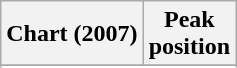<table class="wikitable plainrowheaders sortable" style="text-align:center;">
<tr>
<th scope="col">Chart (2007)</th>
<th scope="col">Peak<br>position</th>
</tr>
<tr>
</tr>
<tr>
</tr>
<tr>
</tr>
<tr>
</tr>
<tr>
</tr>
<tr>
</tr>
<tr>
</tr>
<tr>
</tr>
<tr>
</tr>
</table>
